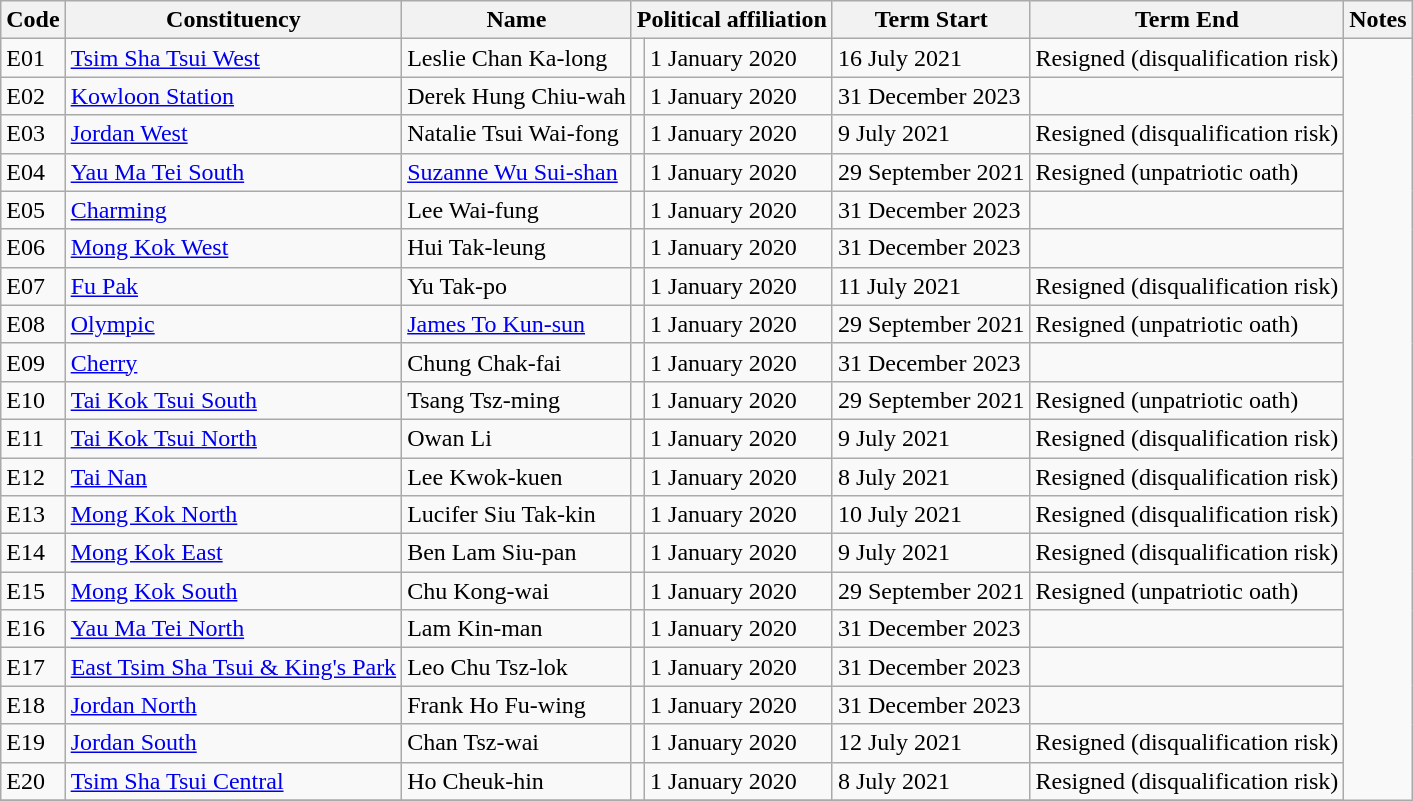<table class="wikitable sortable" border=1>
<tr>
<th>Code</th>
<th>Constituency</th>
<th>Name</th>
<th colspan=2>Political affiliation</th>
<th>Term Start</th>
<th>Term End</th>
<th>Notes</th>
</tr>
<tr>
<td>E01</td>
<td><a href='#'>Tsim Sha Tsui West</a></td>
<td>Leslie Chan Ka-long</td>
<td></td>
<td>1 January 2020</td>
<td>16 July 2021</td>
<td>Resigned (disqualification risk)</td>
</tr>
<tr>
<td>E02</td>
<td><a href='#'>Kowloon Station</a></td>
<td>Derek Hung Chiu-wah</td>
<td></td>
<td>1 January 2020</td>
<td>31 December 2023</td>
<td></td>
</tr>
<tr>
<td>E03</td>
<td><a href='#'>Jordan West</a></td>
<td>Natalie Tsui Wai-fong</td>
<td></td>
<td>1 January 2020</td>
<td>9 July 2021</td>
<td>Resigned (disqualification risk)</td>
</tr>
<tr>
<td>E04</td>
<td><a href='#'>Yau Ma Tei South</a></td>
<td><a href='#'>Suzanne Wu Sui-shan</a></td>
<td></td>
<td>1 January 2020</td>
<td>29 September 2021</td>
<td>Resigned (unpatriotic oath)</td>
</tr>
<tr>
<td>E05</td>
<td><a href='#'>Charming</a></td>
<td>Lee Wai-fung</td>
<td></td>
<td>1 January 2020</td>
<td>31 December 2023</td>
<td></td>
</tr>
<tr>
<td>E06</td>
<td><a href='#'>Mong Kok West</a></td>
<td>Hui Tak-leung</td>
<td></td>
<td>1 January 2020</td>
<td>31 December 2023</td>
<td></td>
</tr>
<tr>
<td>E07</td>
<td><a href='#'>Fu Pak</a></td>
<td>Yu Tak-po</td>
<td></td>
<td>1 January 2020</td>
<td>11 July 2021</td>
<td>Resigned (disqualification risk)</td>
</tr>
<tr>
<td>E08</td>
<td><a href='#'>Olympic</a></td>
<td><a href='#'>James To Kun-sun</a></td>
<td></td>
<td>1 January 2020</td>
<td>29 September 2021</td>
<td>Resigned (unpatriotic oath)</td>
</tr>
<tr>
<td>E09</td>
<td><a href='#'>Cherry</a></td>
<td>Chung Chak-fai</td>
<td></td>
<td>1 January 2020</td>
<td>31 December 2023</td>
<td></td>
</tr>
<tr>
<td>E10</td>
<td><a href='#'>Tai Kok Tsui South</a></td>
<td>Tsang Tsz-ming</td>
<td></td>
<td>1 January 2020</td>
<td>29 September 2021</td>
<td>Resigned (unpatriotic oath)</td>
</tr>
<tr>
<td>E11</td>
<td><a href='#'>Tai Kok Tsui North</a></td>
<td>Owan Li</td>
<td></td>
<td>1 January 2020</td>
<td>9 July 2021</td>
<td>Resigned (disqualification risk)</td>
</tr>
<tr>
<td>E12</td>
<td><a href='#'>Tai Nan</a></td>
<td>Lee Kwok-kuen</td>
<td></td>
<td>1 January 2020</td>
<td>8 July 2021</td>
<td>Resigned (disqualification risk)</td>
</tr>
<tr>
<td>E13</td>
<td><a href='#'>Mong Kok North</a></td>
<td>Lucifer Siu Tak-kin</td>
<td></td>
<td>1 January 2020</td>
<td>10 July 2021</td>
<td>Resigned (disqualification risk)</td>
</tr>
<tr>
<td>E14</td>
<td><a href='#'>Mong Kok East</a></td>
<td>Ben Lam Siu-pan</td>
<td></td>
<td>1 January 2020</td>
<td>9 July 2021</td>
<td>Resigned (disqualification risk)</td>
</tr>
<tr>
<td>E15</td>
<td><a href='#'>Mong Kok South</a></td>
<td>Chu Kong-wai</td>
<td></td>
<td>1 January 2020</td>
<td>29 September 2021</td>
<td>Resigned (unpatriotic oath)</td>
</tr>
<tr>
<td>E16</td>
<td><a href='#'>Yau Ma Tei North</a></td>
<td>Lam Kin-man</td>
<td></td>
<td>1 January 2020</td>
<td>31 December 2023</td>
<td></td>
</tr>
<tr>
<td>E17</td>
<td><a href='#'>East Tsim Sha Tsui & King's Park</a></td>
<td>Leo Chu Tsz-lok</td>
<td></td>
<td>1 January 2020</td>
<td>31 December 2023</td>
<td></td>
</tr>
<tr>
<td>E18</td>
<td><a href='#'>Jordan North</a></td>
<td>Frank Ho Fu-wing</td>
<td></td>
<td>1 January 2020</td>
<td>31 December 2023</td>
<td></td>
</tr>
<tr>
<td>E19</td>
<td><a href='#'>Jordan South</a></td>
<td>Chan Tsz-wai</td>
<td></td>
<td>1 January 2020</td>
<td>12 July 2021</td>
<td>Resigned (disqualification risk)</td>
</tr>
<tr>
<td>E20</td>
<td><a href='#'>Tsim Sha Tsui Central</a></td>
<td>Ho Cheuk-hin</td>
<td></td>
<td>1 January 2020</td>
<td>8 July 2021</td>
<td>Resigned (disqualification risk)</td>
</tr>
<tr>
</tr>
</table>
